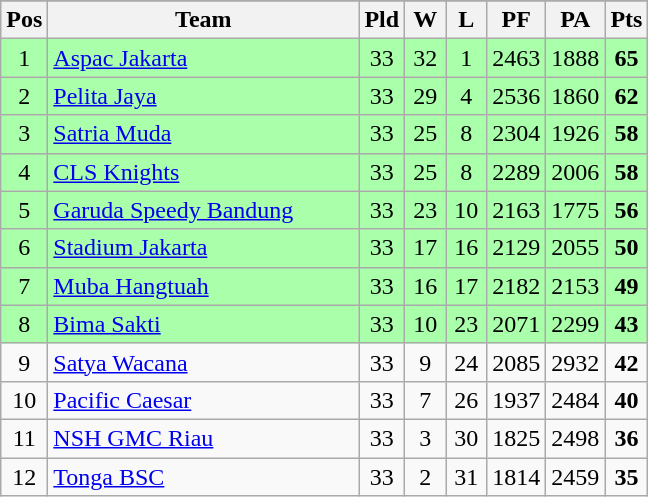<table class=wikitable>
<tr align=center>
</tr>
<tr>
<th width=10>Pos</th>
<th width=200>Team</th>
<th width=20>Pld</th>
<th width=20>W</th>
<th width=20>L</th>
<th width=30>PF</th>
<th width=30>PA</th>
<th width=20>Pts</th>
</tr>
<tr align=center bgcolor=#aaffaa>
<td>1</td>
<td align=left><a href='#'>Aspac Jakarta</a></td>
<td>33</td>
<td>32</td>
<td>1</td>
<td>2463</td>
<td>1888</td>
<td><strong>65</strong></td>
</tr>
<tr align=center bgcolor=#aaffaa>
<td>2</td>
<td align=left><a href='#'>Pelita Jaya</a></td>
<td>33</td>
<td>29</td>
<td>4</td>
<td>2536</td>
<td>1860</td>
<td><strong>62</strong></td>
</tr>
<tr align=center bgcolor=#aaffaa>
<td>3</td>
<td align=left><a href='#'>Satria Muda</a></td>
<td>33</td>
<td>25</td>
<td>8</td>
<td>2304</td>
<td>1926</td>
<td><strong>58</strong></td>
</tr>
<tr align=center bgcolor=#aaffaa>
<td>4</td>
<td align=left><a href='#'>CLS Knights</a></td>
<td>33</td>
<td>25</td>
<td>8</td>
<td>2289</td>
<td>2006</td>
<td><strong>58</strong></td>
</tr>
<tr align=center bgcolor=#aaffaa>
<td>5</td>
<td align=left><a href='#'>Garuda Speedy Bandung</a></td>
<td>33</td>
<td>23</td>
<td>10</td>
<td>2163</td>
<td>1775</td>
<td><strong>56</strong></td>
</tr>
<tr align=center bgcolor=#aaffaa>
<td>6</td>
<td align=left><a href='#'>Stadium Jakarta</a></td>
<td>33</td>
<td>17</td>
<td>16</td>
<td>2129</td>
<td>2055</td>
<td><strong>50</strong></td>
</tr>
<tr align=center bgcolor=#aaffaa>
<td>7</td>
<td align=left><a href='#'>Muba Hangtuah</a></td>
<td>33</td>
<td>16</td>
<td>17</td>
<td>2182</td>
<td>2153</td>
<td><strong>49</strong></td>
</tr>
<tr align=center bgcolor=#aaffaa>
<td>8</td>
<td align=left><a href='#'>Bima Sakti</a></td>
<td>33</td>
<td>10</td>
<td>23</td>
<td>2071</td>
<td>2299</td>
<td><strong>43</strong></td>
</tr>
<tr align=center>
<td>9</td>
<td align=left><a href='#'>Satya Wacana</a></td>
<td>33</td>
<td>9</td>
<td>24</td>
<td>2085</td>
<td>2932</td>
<td><strong>42</strong></td>
</tr>
<tr align=center>
<td>10</td>
<td align=left><a href='#'>Pacific Caesar</a></td>
<td>33</td>
<td>7</td>
<td>26</td>
<td>1937</td>
<td>2484</td>
<td><strong>40</strong></td>
</tr>
<tr align=center>
<td>11</td>
<td align=left><a href='#'>NSH GMC Riau</a></td>
<td>33</td>
<td>3</td>
<td>30</td>
<td>1825</td>
<td>2498</td>
<td><strong>36</strong></td>
</tr>
<tr align=center>
<td>12</td>
<td align=left><a href='#'>Tonga BSC</a></td>
<td>33</td>
<td>2</td>
<td>31</td>
<td>1814</td>
<td>2459</td>
<td><strong>35</strong></td>
</tr>
</table>
